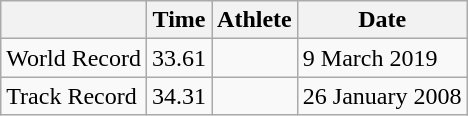<table class="wikitable">
<tr>
<th></th>
<th>Time</th>
<th>Athlete</th>
<th>Date</th>
</tr>
<tr>
<td>World Record</td>
<td>33.61</td>
<td></td>
<td>9 March 2019</td>
</tr>
<tr>
<td>Track Record</td>
<td>34.31</td>
<td></td>
<td>26 January 2008</td>
</tr>
</table>
